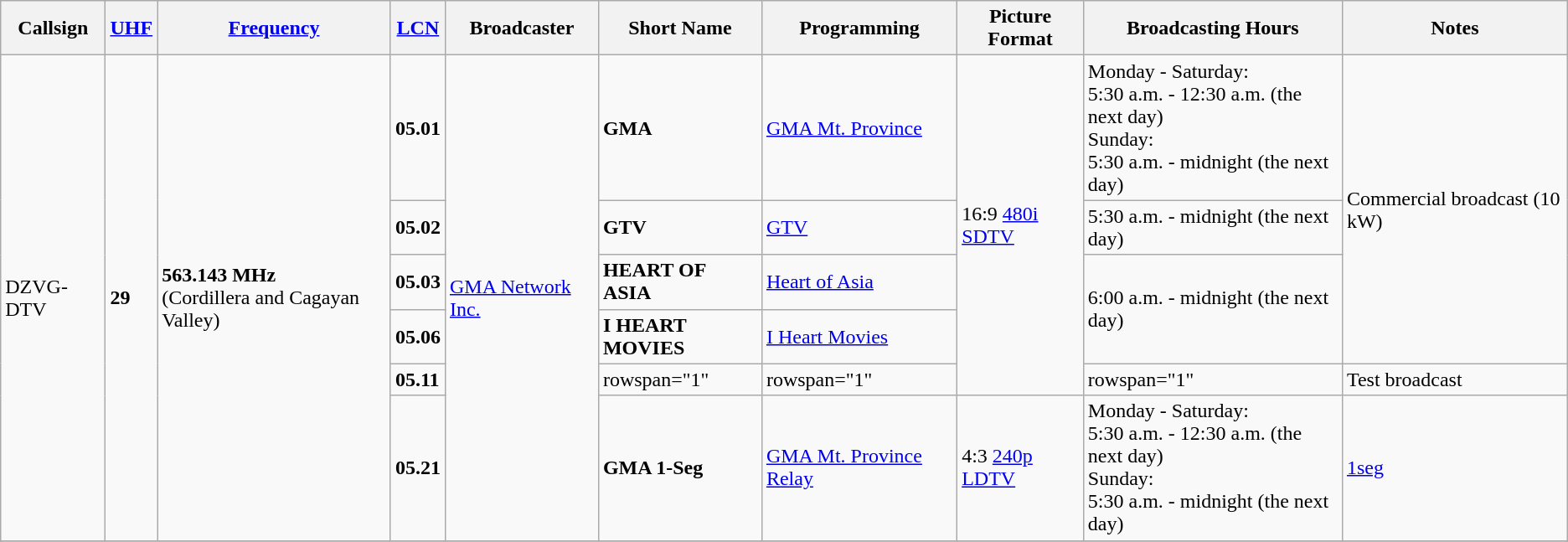<table class="wikitable sortable">
<tr>
<th>Callsign</th>
<th><a href='#'>UHF</a></th>
<th><a href='#'>Frequency</a></th>
<th><a href='#'>LCN</a></th>
<th>Broadcaster</th>
<th>Short Name</th>
<th>Programming</th>
<th>Picture Format</th>
<th>Broadcasting Hours</th>
<th>Notes</th>
</tr>
<tr>
<td rowspan="6">DZVG-DTV</td>
<td rowspan="6"><strong>29</strong></td>
<td rowspan="6"><strong>563.143 MHz</strong><br>(Cordillera and Cagayan Valley)</td>
<td><strong>05.01</strong></td>
<td rowspan="6"><a href='#'>GMA Network Inc.</a></td>
<td><strong>GMA</strong></td>
<td><a href='#'>GMA Mt. Province</a></td>
<td rowspan="5">16:9 <a href='#'>480i</a> <a href='#'>SDTV</a></td>
<td>Monday - Saturday: <br> 5:30 a.m. - 12:30 a.m. (the next day) <br> Sunday: <br> 5:30 a.m. - midnight (the next day)</td>
<td rowspan="4">Commercial broadcast (10 kW)</td>
</tr>
<tr>
<td><strong>05.02</strong></td>
<td><strong>GTV</strong></td>
<td><a href='#'>GTV</a></td>
<td rowspan="1">5:30 a.m. - midnight (the next day)</td>
</tr>
<tr>
<td><strong>05.03</strong></td>
<td><strong>HEART OF ASIA</strong></td>
<td><a href='#'>Heart of Asia</a></td>
<td rowspan="2">6:00 a.m. - midnight (the next day)</td>
</tr>
<tr>
<td><strong>05.06</strong></td>
<td><strong>I HEART MOVIES</strong></td>
<td><a href='#'>I Heart Movies</a></td>
</tr>
<tr>
<td><strong>05.11</strong></td>
<td>rowspan="1" </td>
<td>rowspan="1" </td>
<td>rowspan="1" </td>
<td rowspan="1">Test broadcast</td>
</tr>
<tr>
<td><strong>05.21</strong></td>
<td><strong>GMA 1-Seg</strong></td>
<td><a href='#'>GMA Mt. Province Relay</a></td>
<td>4:3 <a href='#'>240p</a> <a href='#'>LDTV</a></td>
<td>Monday - Saturday: <br> 5:30 a.m. - 12:30 a.m. (the next day) <br> Sunday: <br> 5:30 a.m. - midnight (the next day)</td>
<td><a href='#'>1seg</a></td>
</tr>
<tr>
</tr>
</table>
